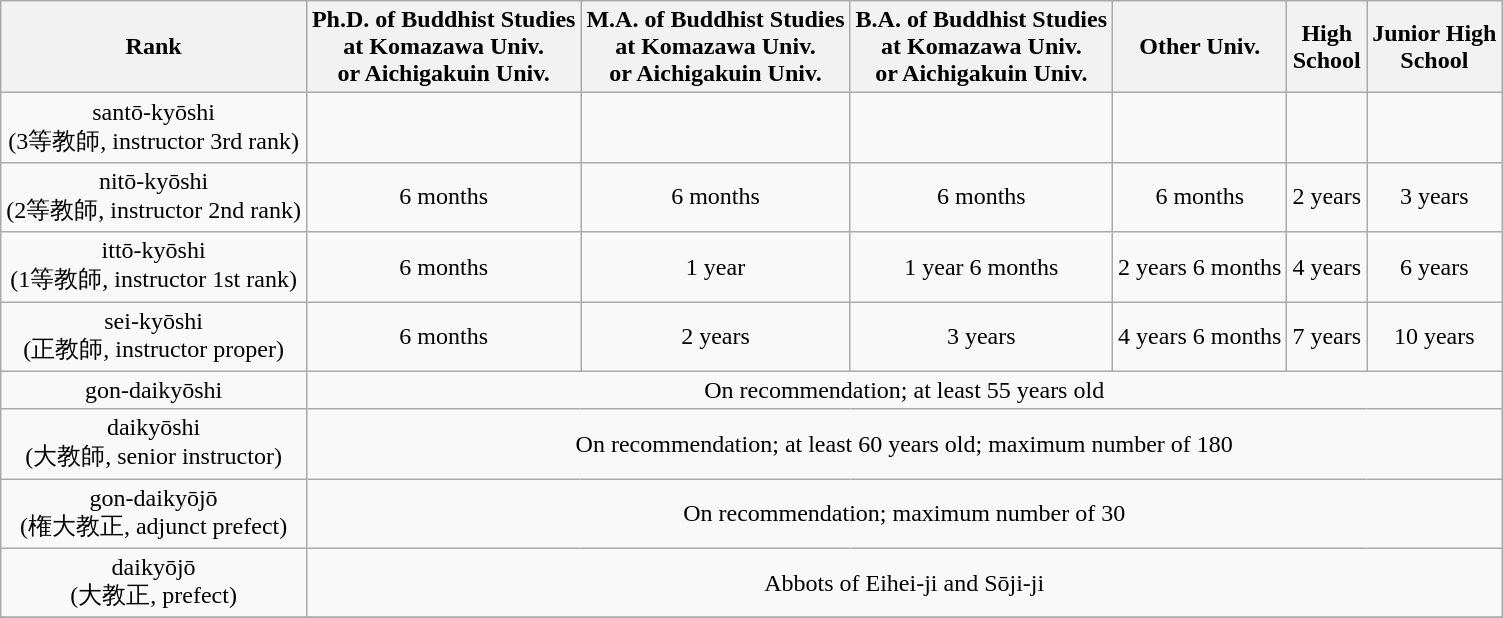<table class="wikitable" style="text-align:center;">
<tr>
<th>Rank</th>
<th>Ph.D. of Buddhist Studies <br>at Komazawa Univ. <br>or Aichigakuin Univ.</th>
<th>M.A. of Buddhist Studies <br>at Komazawa Univ. <br>or Aichigakuin Univ.</th>
<th>B.A. of Buddhist Studies <br>at Komazawa Univ. <br>or Aichigakuin Univ.</th>
<th>Other Univ.</th>
<th>High <br>School</th>
<th>Junior High <br>School</th>
</tr>
<tr>
<td>santō-kyōshi <br>(3等教師, instructor 3rd rank)</td>
<td></td>
<td></td>
<td></td>
<td></td>
<td></td>
<td></td>
</tr>
<tr>
<td>nitō-kyōshi <br>(2等教師, instructor 2nd rank)</td>
<td>6 months</td>
<td>6 months</td>
<td>6 months</td>
<td>6 months</td>
<td>2 years</td>
<td>3 years</td>
</tr>
<tr>
<td>ittō-kyōshi <br>(1等教師, instructor 1st rank)</td>
<td>6 months</td>
<td>1 year</td>
<td>1 year 6 months</td>
<td>2 years 6 months</td>
<td>4 years</td>
<td>6 years</td>
</tr>
<tr>
<td>sei-kyōshi <br>(正教師, instructor proper)</td>
<td>6 months</td>
<td>2 years</td>
<td>3 years</td>
<td>4 years 6 months</td>
<td>7 years</td>
<td>10 years</td>
</tr>
<tr>
<td>gon-daikyōshi <br></td>
<td colspan="6">On recommendation; at least 55 years old</td>
</tr>
<tr>
<td>daikyōshi <br>(大教師, senior instructor)</td>
<td colspan="6">On recommendation; at least 60 years old; maximum number of 180</td>
</tr>
<tr>
<td>gon-daikyōjō <br>(権大教正, adjunct prefect)</td>
<td colspan="6">On recommendation; maximum number of 30</td>
</tr>
<tr>
<td>daikyōjō <br>(大教正, prefect)</td>
<td colspan="6">Abbots of Eihei-ji and Sōji-ji</td>
</tr>
<tr>
</tr>
</table>
